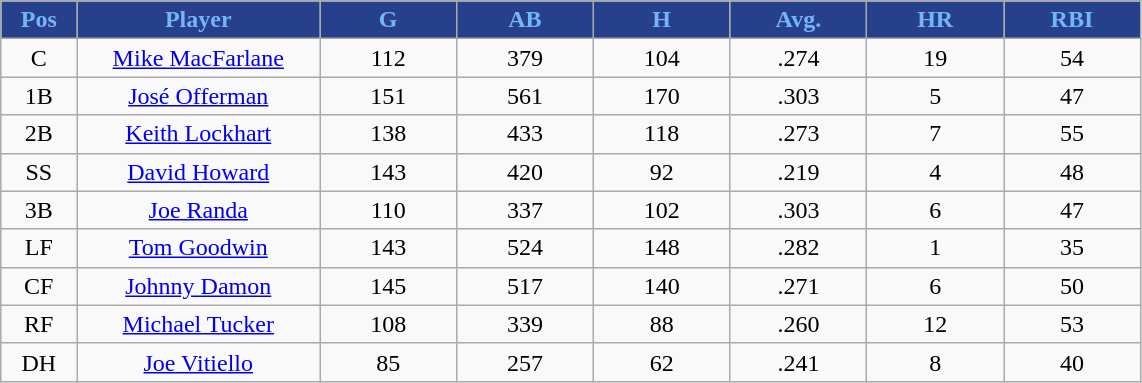<table class="wikitable sortable">
<tr>
<th style="background:#27408B;color:#74B4FA;" width="5%">Pos</th>
<th style="background:#27408B;color:#74B4FA;" width="16%">Player</th>
<th style="background:#27408B;color:#74B4FA;" width="9%">G</th>
<th style="background:#27408B;color:#74B4FA;" width="9%">AB</th>
<th style="background:#27408B;color:#74B4FA;" width="9%">H</th>
<th style="background:#27408B;color:#74B4FA;" width="9%">Avg.</th>
<th style="background:#27408B;color:#74B4FA;" width="9%">HR</th>
<th style="background:#27408B;color:#74B4FA;" width="9%">RBI</th>
</tr>
<tr align="center">
<td>C</td>
<td><a href='#'>Mike MacFarlane</a></td>
<td>112</td>
<td>379</td>
<td>104</td>
<td>.274</td>
<td>19</td>
<td>54</td>
</tr>
<tr align=center>
<td>1B</td>
<td><a href='#'>José Offerman</a></td>
<td>151</td>
<td>561</td>
<td>170</td>
<td>.303</td>
<td>5</td>
<td>47</td>
</tr>
<tr align=center>
<td>2B</td>
<td><a href='#'>Keith Lockhart</a></td>
<td>138</td>
<td>433</td>
<td>118</td>
<td>.273</td>
<td>7</td>
<td>55</td>
</tr>
<tr align=center>
<td>SS</td>
<td><a href='#'>David Howard</a></td>
<td>143</td>
<td>420</td>
<td>92</td>
<td>.219</td>
<td>4</td>
<td>48</td>
</tr>
<tr align=center>
<td>3B</td>
<td><a href='#'>Joe Randa</a></td>
<td>110</td>
<td>337</td>
<td>102</td>
<td>.303</td>
<td>6</td>
<td>47</td>
</tr>
<tr align=center>
<td>LF</td>
<td><a href='#'>Tom Goodwin</a></td>
<td>143</td>
<td>524</td>
<td>148</td>
<td>.282</td>
<td>1</td>
<td>35</td>
</tr>
<tr align=center>
<td>CF</td>
<td><a href='#'>Johnny Damon</a></td>
<td>145</td>
<td>517</td>
<td>140</td>
<td>.271</td>
<td>6</td>
<td>50</td>
</tr>
<tr align=center>
<td>RF</td>
<td><a href='#'>Michael Tucker</a></td>
<td>108</td>
<td>339</td>
<td>88</td>
<td>.260</td>
<td>12</td>
<td>53</td>
</tr>
<tr align=center>
<td>DH</td>
<td><a href='#'>Joe Vitiello</a></td>
<td>85</td>
<td>257</td>
<td>62</td>
<td>.241</td>
<td>8</td>
<td>40</td>
</tr>
</table>
